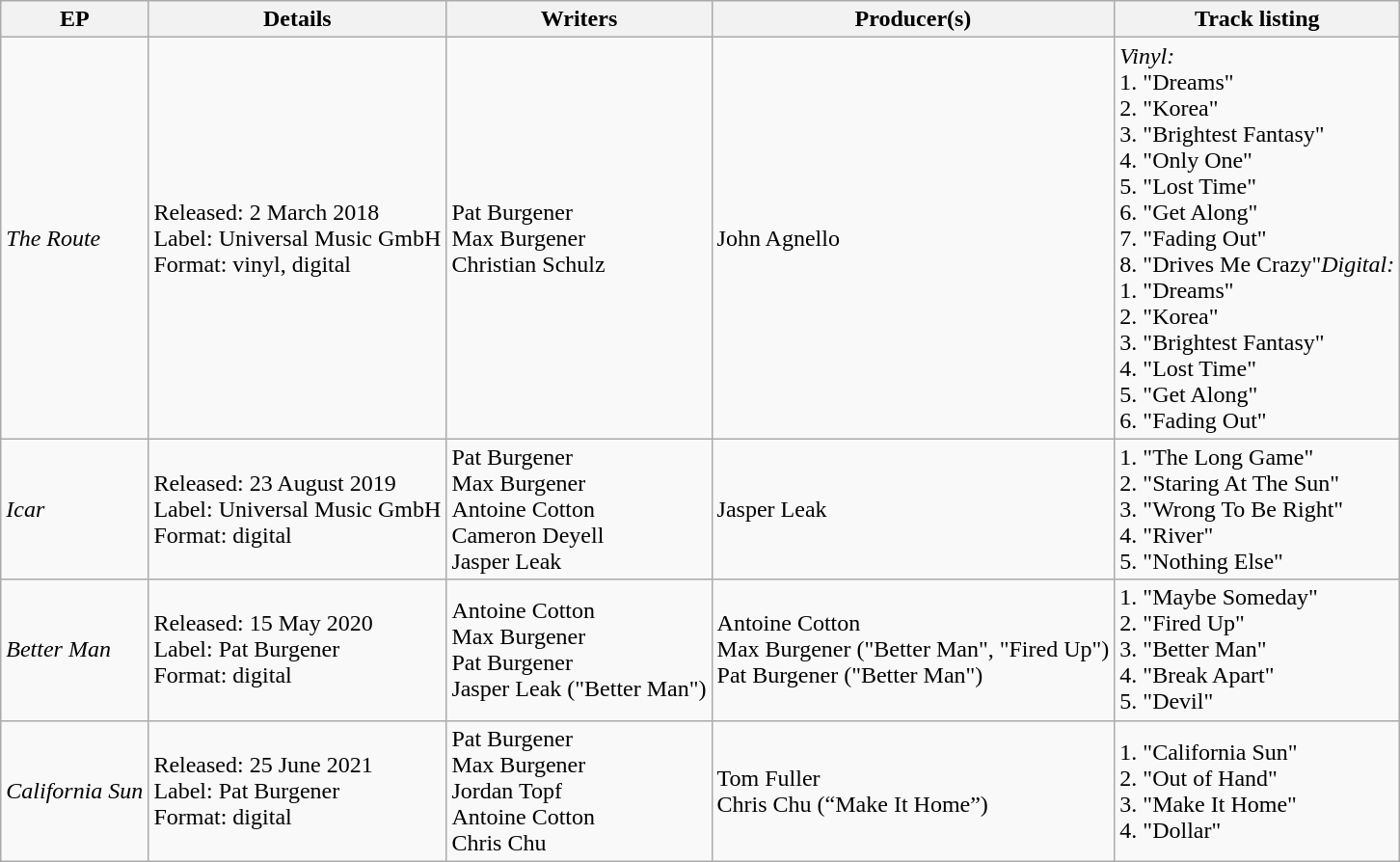<table class="wikitable">
<tr>
<th>EP</th>
<th>Details</th>
<th>Writers</th>
<th>Producer(s)</th>
<th>Track listing</th>
</tr>
<tr>
<td><em>The Route</em></td>
<td>Released: 2 March 2018<br>Label: Universal Music GmbH<br>Format: vinyl, digital</td>
<td>Pat Burgener<br>Max Burgener<br>Christian Schulz</td>
<td>John Agnello</td>
<td><em>Vinyl:</em><br>1. "Dreams"<br>2. "Korea"<br>3. "Brightest Fantasy"<br>4. "Only One"<br>5. "Lost Time"<br>6. "Get Along"<br>7. "Fading Out"<br>8. "Drives Me Crazy"<em>Digital:</em><br>1. "Dreams"<br>2. "Korea"<br>3. "Brightest Fantasy"<br>4. "Lost Time"<br>5. "Get Along"<br>6. "Fading Out"</td>
</tr>
<tr>
<td><em>Icar</em></td>
<td>Released: 23 August 2019<br>Label: Universal Music GmbH<br>Format: digital</td>
<td>Pat Burgener<br>Max Burgener<br>Antoine Cotton<br>Cameron Deyell<br>Jasper Leak</td>
<td>Jasper Leak</td>
<td>1. "The Long Game"<br>2. "Staring At The Sun"<br>3. "Wrong To Be Right"<br>4. "River"<br>5. "Nothing Else"</td>
</tr>
<tr>
<td><em>Better Man</em></td>
<td>Released: 15 May 2020<br>Label: Pat Burgener<br>Format: digital</td>
<td>Antoine Cotton<br>Max Burgener<br>Pat Burgener<br>Jasper Leak ("Better Man")</td>
<td>Antoine Cotton<br>Max Burgener ("Better Man", "Fired Up")<br>Pat Burgener ("Better Man")</td>
<td>1. "Maybe Someday"<br>2. "Fired Up"<br>3. "Better Man"<br>4. "Break Apart"<br>5. "Devil"</td>
</tr>
<tr>
<td><em>California Sun</em></td>
<td>Released: 25 June 2021<br>Label: Pat Burgener<br>Format: digital</td>
<td>Pat Burgener<br>Max Burgener<br>Jordan Topf<br>Antoine Cotton<br>Chris Chu</td>
<td>Tom Fuller<br>Chris Chu (“Make It Home”)</td>
<td>1. "California Sun"<br>2. "Out of Hand"<br>3. "Make It Home"<br>4. "Dollar"</td>
</tr>
</table>
